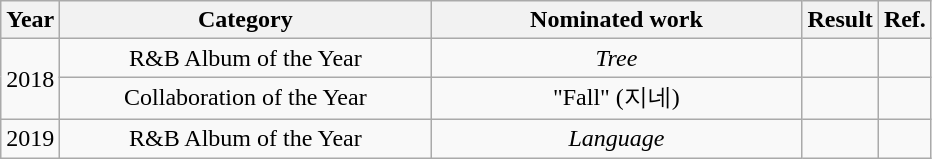<table class="wikitable" style="text-align:center;">
<tr>
<th>Year</th>
<th style="width:15em;">Category</th>
<th style="width:15em;">Nominated work</th>
<th>Result</th>
<th>Ref.</th>
</tr>
<tr>
<td rowspan="2">2018</td>
<td>R&B Album of the Year</td>
<td><em>Tree</em></td>
<td></td>
<td></td>
</tr>
<tr>
<td>Collaboration of the Year</td>
<td>"Fall" (지네)<br></td>
<td></td>
<td></td>
</tr>
<tr>
<td>2019</td>
<td>R&B Album of the Year</td>
<td><em>Language</em></td>
<td></td>
<td></td>
</tr>
</table>
